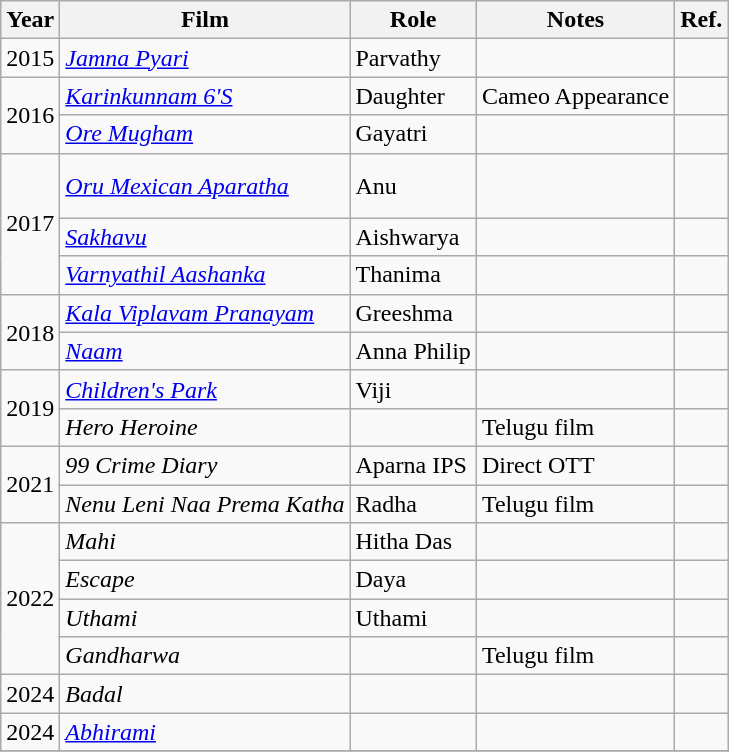<table class="wikitable">
<tr>
<th>Year</th>
<th>Film</th>
<th>Role</th>
<th>Notes</th>
<th>Ref.</th>
</tr>
<tr>
<td>2015</td>
<td><em><a href='#'>Jamna Pyari</a></em></td>
<td>Parvathy</td>
<td></td>
<td></td>
</tr>
<tr>
<td rowspan=2>2016</td>
<td><em><a href='#'>Karinkunnam 6'S</a></em></td>
<td>Daughter</td>
<td>Cameo Appearance</td>
<td></td>
</tr>
<tr>
<td><em><a href='#'>Ore Mugham</a></em></td>
<td>Gayatri</td>
<td></td>
<td></td>
</tr>
<tr>
<td rowspan=3>2017</td>
<td><em><a href='#'>Oru Mexican Aparatha</a></em></td>
<td>Anu</td>
<td></td>
<td><br><br></td>
</tr>
<tr>
<td><em><a href='#'>Sakhavu</a></em></td>
<td>Aishwarya</td>
<td></td>
<td></td>
</tr>
<tr>
<td><em><a href='#'>Varnyathil Aashanka</a></em></td>
<td>Thanima</td>
<td></td>
<td></td>
</tr>
<tr>
<td rowspan=2>2018</td>
<td><em><a href='#'>Kala Viplavam Pranayam</a></em></td>
<td>Greeshma</td>
<td></td>
<td><br></td>
</tr>
<tr>
<td><em><a href='#'>Naam</a></em></td>
<td>Anna Philip</td>
<td></td>
<td></td>
</tr>
<tr>
<td rowspan="2">2019</td>
<td><em><a href='#'>Children's Park</a></em></td>
<td>Viji</td>
<td></td>
<td></td>
</tr>
<tr>
<td><em>Hero Heroine</em></td>
<td></td>
<td>Telugu film</td>
<td></td>
</tr>
<tr>
<td rowspan="2">2021</td>
<td><em>99 Crime Diary</em></td>
<td>Aparna IPS</td>
<td>Direct OTT</td>
<td></td>
</tr>
<tr>
<td><em>Nenu Leni Naa Prema Katha</em></td>
<td>Radha</td>
<td>Telugu film</td>
<td></td>
</tr>
<tr>
<td rowspan=4>2022</td>
<td><em>Mahi</em></td>
<td>Hitha Das</td>
<td></td>
<td></td>
</tr>
<tr>
<td><em>Escape</em></td>
<td>Daya</td>
<td></td>
<td></td>
</tr>
<tr>
<td><em>Uthami</em></td>
<td>Uthami</td>
<td></td>
<td></td>
</tr>
<tr>
<td><em>Gandharwa</em></td>
<td></td>
<td>Telugu film</td>
<td></td>
</tr>
<tr>
<td>2024</td>
<td><em>Badal</em></td>
<td></td>
<td></td>
<td></td>
</tr>
<tr>
<td>2024</td>
<td><em><a href='#'>Abhirami</a></em></td>
<td></td>
<td></td>
<td></td>
</tr>
<tr>
</tr>
</table>
